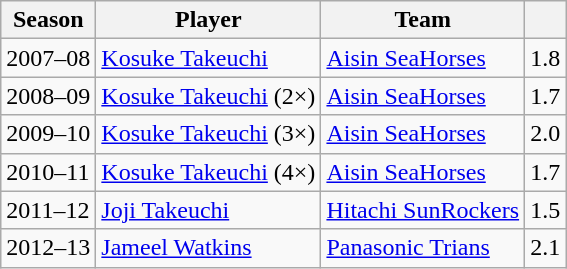<table class="wikitable sortable">
<tr>
<th>Season</th>
<th>Player</th>
<th>Team</th>
<th></th>
</tr>
<tr>
<td>2007–08</td>
<td> <a href='#'>Kosuke Takeuchi</a></td>
<td><a href='#'>Aisin SeaHorses</a></td>
<td>1.8</td>
</tr>
<tr>
<td>2008–09</td>
<td> <a href='#'>Kosuke Takeuchi</a> (2×)</td>
<td><a href='#'>Aisin SeaHorses</a></td>
<td>1.7</td>
</tr>
<tr>
<td>2009–10</td>
<td> <a href='#'>Kosuke Takeuchi</a> (3×)</td>
<td><a href='#'>Aisin SeaHorses</a></td>
<td>2.0</td>
</tr>
<tr>
<td>2010–11</td>
<td> <a href='#'>Kosuke Takeuchi</a> (4×)</td>
<td><a href='#'>Aisin SeaHorses</a></td>
<td>1.7</td>
</tr>
<tr>
<td>2011–12</td>
<td> <a href='#'>Joji Takeuchi</a></td>
<td><a href='#'>Hitachi SunRockers</a></td>
<td>1.5</td>
</tr>
<tr>
<td>2012–13</td>
<td> <a href='#'>Jameel Watkins</a></td>
<td><a href='#'>Panasonic Trians</a></td>
<td>2.1</td>
</tr>
</table>
